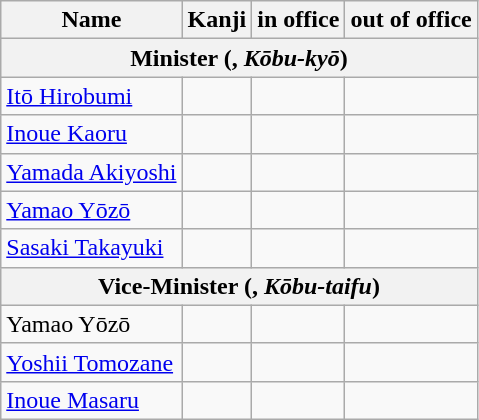<table class="wikitable">
<tr>
<th>Name</th>
<th>Kanji</th>
<th>in office</th>
<th>out of office</th>
</tr>
<tr>
<th colspan="4">Minister (, <em>Kōbu-kyō</em>)</th>
</tr>
<tr>
<td><a href='#'>Itō Hirobumi</a></td>
<td></td>
<td style="text-align:right;"></td>
<td style="text-align:right;"></td>
</tr>
<tr>
<td><a href='#'>Inoue Kaoru</a></td>
<td></td>
<td style="text-align:right;"></td>
<td style="text-align:right;"></td>
</tr>
<tr>
<td><a href='#'>Yamada Akiyoshi</a></td>
<td></td>
<td style="text-align:right;"></td>
<td style="text-align:right;"></td>
</tr>
<tr>
<td><a href='#'>Yamao Yōzō</a></td>
<td></td>
<td style="text-align:right;"></td>
<td style="text-align:right;"></td>
</tr>
<tr>
<td><a href='#'>Sasaki Takayuki</a></td>
<td></td>
<td style="text-align:right;"></td>
<td style="text-align:right;"></td>
</tr>
<tr>
<th colspan="4">Vice-Minister (, <em>Kōbu-taifu</em>)</th>
</tr>
<tr>
<td>Yamao Yōzō</td>
<td></td>
<td style="text-align:right;"></td>
<td style="text-align:right;"></td>
</tr>
<tr>
<td><a href='#'>Yoshii Tomozane</a></td>
<td></td>
<td style="text-align:right;"></td>
<td style="text-align:right;"></td>
</tr>
<tr>
<td><a href='#'>Inoue Masaru</a></td>
<td></td>
<td style="text-align:right;"></td>
<td style="text-align:right;"></td>
</tr>
</table>
